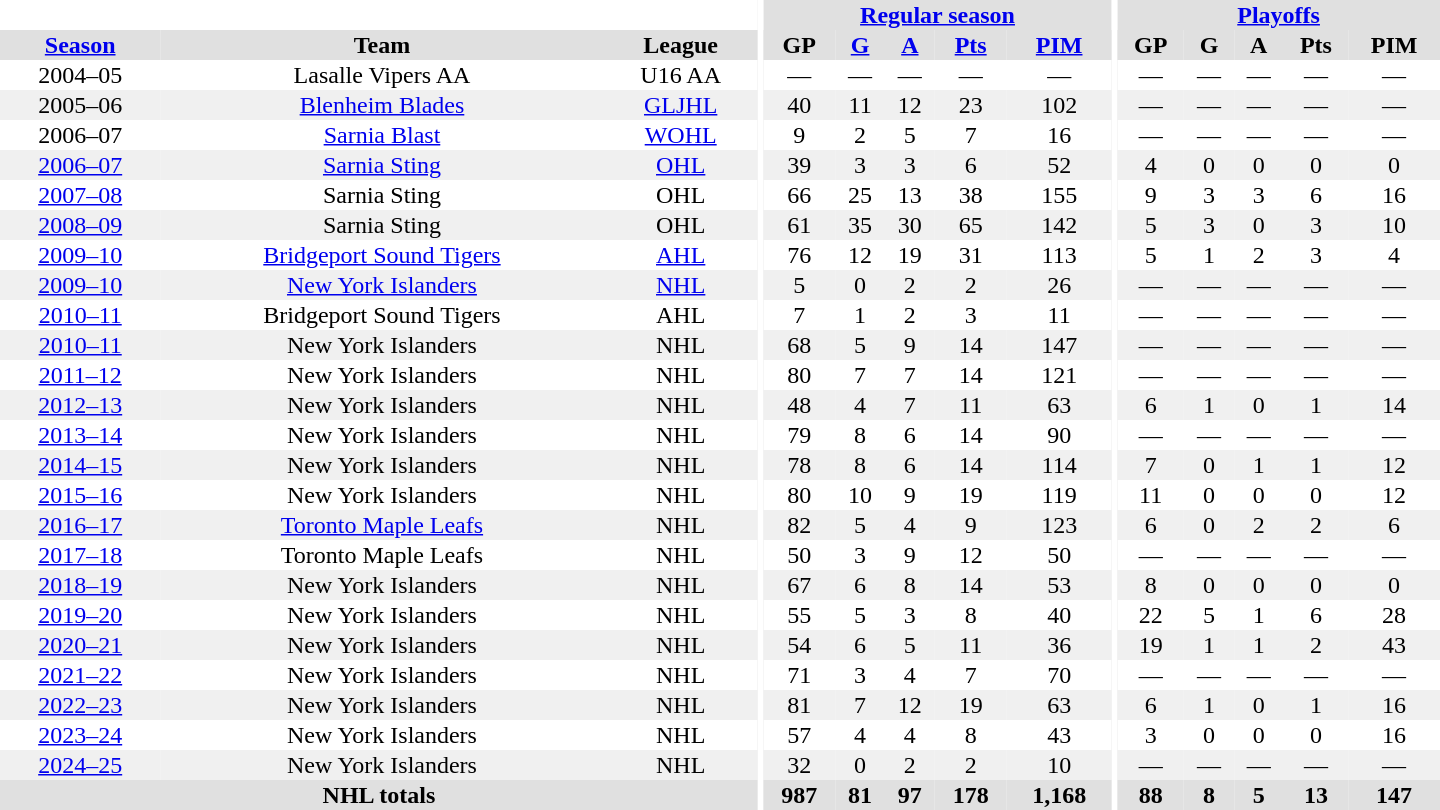<table border="0" cellpadding="1" cellspacing="0" style="text-align:center; width:60em">
<tr bgcolor="#e0e0e0">
<th colspan="3" bgcolor="#ffffff"></th>
<th rowspan="99" bgcolor="#ffffff"></th>
<th colspan="5"><a href='#'>Regular season</a></th>
<th rowspan="99" bgcolor="#ffffff"></th>
<th colspan="5"><a href='#'>Playoffs</a></th>
</tr>
<tr bgcolor="#e0e0e0">
<th><a href='#'>Season</a></th>
<th>Team</th>
<th>League</th>
<th>GP</th>
<th><a href='#'>G</a></th>
<th><a href='#'>A</a></th>
<th><a href='#'>Pts</a></th>
<th><a href='#'>PIM</a></th>
<th>GP</th>
<th>G</th>
<th>A</th>
<th>Pts</th>
<th>PIM</th>
</tr>
<tr>
<td>2004–05</td>
<td>Lasalle Vipers AA</td>
<td>U16 AA</td>
<td>—</td>
<td>—</td>
<td>—</td>
<td>—</td>
<td>—</td>
<td>—</td>
<td>—</td>
<td>—</td>
<td>—</td>
<td>—</td>
</tr>
<tr bgcolor="#f0f0f0">
<td>2005–06</td>
<td><a href='#'>Blenheim Blades</a></td>
<td><a href='#'>GLJHL</a></td>
<td>40</td>
<td>11</td>
<td>12</td>
<td>23</td>
<td>102</td>
<td>—</td>
<td>—</td>
<td>—</td>
<td>—</td>
<td>—</td>
</tr>
<tr>
<td>2006–07</td>
<td><a href='#'>Sarnia Blast</a></td>
<td><a href='#'>WOHL</a></td>
<td>9</td>
<td>2</td>
<td>5</td>
<td>7</td>
<td>16</td>
<td>—</td>
<td>—</td>
<td>—</td>
<td>—</td>
<td>—</td>
</tr>
<tr bgcolor="#f0f0f0">
<td><a href='#'>2006–07</a></td>
<td><a href='#'>Sarnia Sting</a></td>
<td><a href='#'>OHL</a></td>
<td>39</td>
<td>3</td>
<td>3</td>
<td>6</td>
<td>52</td>
<td>4</td>
<td>0</td>
<td>0</td>
<td>0</td>
<td>0</td>
</tr>
<tr>
<td><a href='#'>2007–08</a></td>
<td>Sarnia Sting</td>
<td>OHL</td>
<td>66</td>
<td>25</td>
<td>13</td>
<td>38</td>
<td>155</td>
<td>9</td>
<td>3</td>
<td>3</td>
<td>6</td>
<td>16</td>
</tr>
<tr bgcolor="#f0f0f0">
<td><a href='#'>2008–09</a></td>
<td>Sarnia Sting</td>
<td>OHL</td>
<td>61</td>
<td>35</td>
<td>30</td>
<td>65</td>
<td>142</td>
<td>5</td>
<td>3</td>
<td>0</td>
<td>3</td>
<td>10</td>
</tr>
<tr>
<td><a href='#'>2009–10</a></td>
<td><a href='#'>Bridgeport Sound Tigers</a></td>
<td><a href='#'>AHL</a></td>
<td>76</td>
<td>12</td>
<td>19</td>
<td>31</td>
<td>113</td>
<td>5</td>
<td>1</td>
<td>2</td>
<td>3</td>
<td>4</td>
</tr>
<tr bgcolor="#f0f0f0">
<td><a href='#'>2009–10</a></td>
<td><a href='#'>New York Islanders</a></td>
<td><a href='#'>NHL</a></td>
<td>5</td>
<td>0</td>
<td>2</td>
<td>2</td>
<td>26</td>
<td>—</td>
<td>—</td>
<td>—</td>
<td>—</td>
<td>—</td>
</tr>
<tr>
<td><a href='#'>2010–11</a></td>
<td>Bridgeport Sound Tigers</td>
<td>AHL</td>
<td>7</td>
<td>1</td>
<td>2</td>
<td>3</td>
<td>11</td>
<td>—</td>
<td>—</td>
<td>—</td>
<td>—</td>
<td>—</td>
</tr>
<tr bgcolor="#f0f0f0">
<td><a href='#'>2010–11</a></td>
<td>New York Islanders</td>
<td>NHL</td>
<td>68</td>
<td>5</td>
<td>9</td>
<td>14</td>
<td>147</td>
<td>—</td>
<td>—</td>
<td>—</td>
<td>—</td>
<td>—</td>
</tr>
<tr>
<td><a href='#'>2011–12</a></td>
<td>New York Islanders</td>
<td>NHL</td>
<td>80</td>
<td>7</td>
<td>7</td>
<td>14</td>
<td>121</td>
<td>—</td>
<td>—</td>
<td>—</td>
<td>—</td>
<td>—</td>
</tr>
<tr bgcolor="#f0f0f0">
<td><a href='#'>2012–13</a></td>
<td>New York Islanders</td>
<td>NHL</td>
<td>48</td>
<td>4</td>
<td>7</td>
<td>11</td>
<td>63</td>
<td>6</td>
<td>1</td>
<td>0</td>
<td>1</td>
<td>14</td>
</tr>
<tr>
<td><a href='#'>2013–14</a></td>
<td>New York Islanders</td>
<td>NHL</td>
<td>79</td>
<td>8</td>
<td>6</td>
<td>14</td>
<td>90</td>
<td>—</td>
<td>—</td>
<td>—</td>
<td>—</td>
<td>—</td>
</tr>
<tr bgcolor="#f0f0f0">
<td><a href='#'>2014–15</a></td>
<td>New York Islanders</td>
<td>NHL</td>
<td>78</td>
<td>8</td>
<td>6</td>
<td>14</td>
<td>114</td>
<td>7</td>
<td>0</td>
<td>1</td>
<td>1</td>
<td>12</td>
</tr>
<tr>
<td><a href='#'>2015–16</a></td>
<td>New York Islanders</td>
<td>NHL</td>
<td>80</td>
<td>10</td>
<td>9</td>
<td>19</td>
<td>119</td>
<td>11</td>
<td>0</td>
<td>0</td>
<td>0</td>
<td>12</td>
</tr>
<tr bgcolor="#f0f0f0">
<td><a href='#'>2016–17</a></td>
<td><a href='#'>Toronto Maple Leafs</a></td>
<td>NHL</td>
<td>82</td>
<td>5</td>
<td>4</td>
<td>9</td>
<td>123</td>
<td>6</td>
<td>0</td>
<td>2</td>
<td>2</td>
<td>6</td>
</tr>
<tr>
<td><a href='#'>2017–18</a></td>
<td>Toronto Maple Leafs</td>
<td>NHL</td>
<td>50</td>
<td>3</td>
<td>9</td>
<td>12</td>
<td>50</td>
<td>—</td>
<td>—</td>
<td>—</td>
<td>—</td>
<td>—</td>
</tr>
<tr bgcolor="#f0f0f0">
<td><a href='#'>2018–19</a></td>
<td>New York Islanders</td>
<td>NHL</td>
<td>67</td>
<td>6</td>
<td>8</td>
<td>14</td>
<td>53</td>
<td>8</td>
<td>0</td>
<td>0</td>
<td>0</td>
<td>0</td>
</tr>
<tr>
<td><a href='#'>2019–20</a></td>
<td>New York Islanders</td>
<td>NHL</td>
<td>55</td>
<td>5</td>
<td>3</td>
<td>8</td>
<td>40</td>
<td>22</td>
<td>5</td>
<td>1</td>
<td>6</td>
<td>28</td>
</tr>
<tr bgcolor="#f0f0f0">
<td><a href='#'>2020–21</a></td>
<td>New York Islanders</td>
<td>NHL</td>
<td>54</td>
<td>6</td>
<td>5</td>
<td>11</td>
<td>36</td>
<td>19</td>
<td>1</td>
<td>1</td>
<td>2</td>
<td>43</td>
</tr>
<tr>
<td><a href='#'>2021–22</a></td>
<td>New York Islanders</td>
<td>NHL</td>
<td>71</td>
<td>3</td>
<td>4</td>
<td>7</td>
<td>70</td>
<td>—</td>
<td>—</td>
<td>—</td>
<td>—</td>
<td>—</td>
</tr>
<tr bgcolor="#f0f0f0">
<td><a href='#'>2022–23</a></td>
<td>New York Islanders</td>
<td>NHL</td>
<td>81</td>
<td>7</td>
<td>12</td>
<td>19</td>
<td>63</td>
<td>6</td>
<td>1</td>
<td>0</td>
<td>1</td>
<td>16</td>
</tr>
<tr>
<td><a href='#'>2023–24</a></td>
<td>New York Islanders</td>
<td>NHL</td>
<td>57</td>
<td>4</td>
<td>4</td>
<td>8</td>
<td>43</td>
<td>3</td>
<td>0</td>
<td>0</td>
<td>0</td>
<td>16</td>
</tr>
<tr bgcolor="#f0f0f0">
<td><a href='#'>2024–25</a></td>
<td>New York Islanders</td>
<td>NHL</td>
<td>32</td>
<td>0</td>
<td>2</td>
<td>2</td>
<td>10</td>
<td>—</td>
<td>—</td>
<td>—</td>
<td>—</td>
<td>—</td>
</tr>
<tr bgcolor="#e0e0e0">
<th colspan="3">NHL totals</th>
<th>987</th>
<th>81</th>
<th>97</th>
<th>178</th>
<th>1,168</th>
<th>88</th>
<th>8</th>
<th>5</th>
<th>13</th>
<th>147</th>
</tr>
</table>
